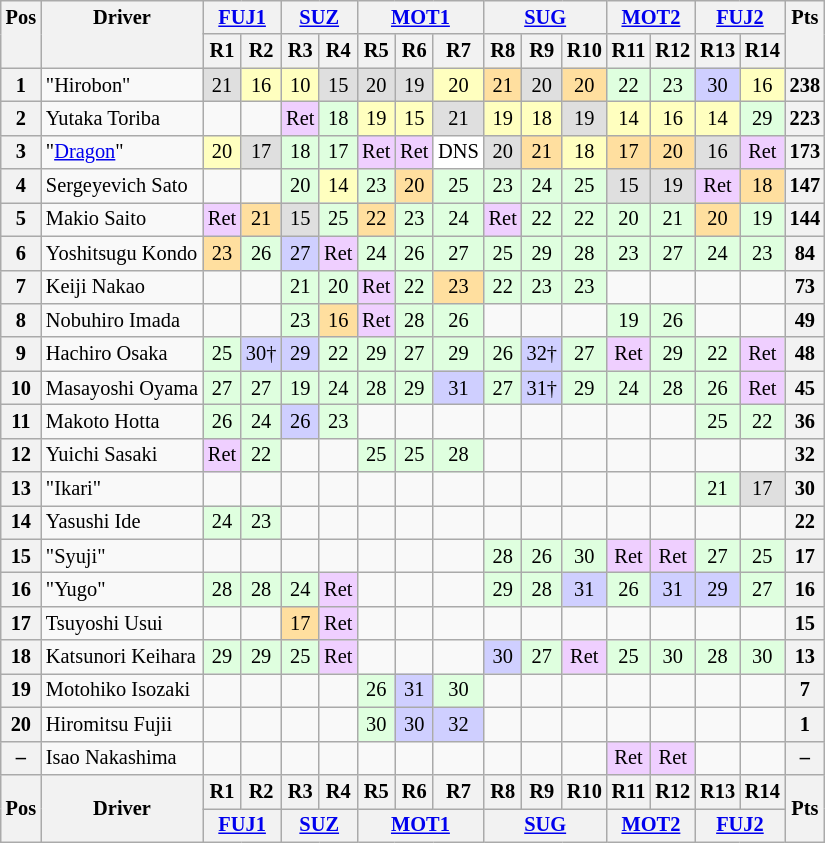<table class="wikitable" style="font-size:85%; text-align:center">
<tr style="background:#f9f9f9" valign=top>
<th rowspan=2>Pos</th>
<th rowspan=2>Driver</th>
<th colspan=2><a href='#'>FUJ1</a></th>
<th colspan=2><a href='#'>SUZ</a></th>
<th colspan=3><a href='#'>MOT1</a></th>
<th colspan=3><a href='#'>SUG</a></th>
<th colspan=2><a href='#'>MOT2</a></th>
<th colspan=2><a href='#'>FUJ2</a></th>
<th rowspan=2>Pts</th>
</tr>
<tr>
<th>R1</th>
<th>R2</th>
<th>R3</th>
<th>R4</th>
<th>R5</th>
<th>R6</th>
<th>R7</th>
<th>R8</th>
<th>R9</th>
<th>R10</th>
<th>R11</th>
<th>R12</th>
<th>R13</th>
<th>R14</th>
</tr>
<tr>
<th>1</th>
<td style="text-align:left"> "Hirobon"</td>
<td style="background:#dfdfdf">21</td>
<td style="background:#ffffbf">16</td>
<td style="background:#ffffbf">10</td>
<td style="background:#dfdfdf">15</td>
<td style="background:#dfdfdf">20</td>
<td style="background:#dfdfdf">19</td>
<td style="background:#ffffbf">20</td>
<td style="background:#ffdf9f">21</td>
<td style="background:#dfdfdf">20</td>
<td style="background:#ffdf9f">20</td>
<td style="background:#dfffdf">22</td>
<td style="background:#dfffdf">23</td>
<td style="background:#cfcfff">30</td>
<td style="background:#ffffbf">16</td>
<th>238</th>
</tr>
<tr>
<th>2</th>
<td style="text-align:left"> Yutaka Toriba</td>
<td></td>
<td></td>
<td style="background:#efcfff">Ret</td>
<td style="background:#dfffdf">18</td>
<td style="background:#ffffbf">19</td>
<td style="background:#ffffbf">15</td>
<td style="background:#dfdfdf">21</td>
<td style="background:#ffffbf">19</td>
<td style="background:#ffffbf">18</td>
<td style="background:#dfdfdf">19</td>
<td style="background:#ffffbf">14</td>
<td style="background:#ffffbf">16</td>
<td style="background:#ffffbf">14</td>
<td style="background:#dfffdf">29</td>
<th>223</th>
</tr>
<tr>
<th>3</th>
<td style="text-align:left"> "<a href='#'>Dragon</a>"</td>
<td style="background:#ffffbf">20</td>
<td style="background:#dfdfdf">17</td>
<td style="background:#dfffdf">18</td>
<td style="background:#dfffdf">17</td>
<td style="background:#efcfff">Ret</td>
<td style="background:#efcfff">Ret</td>
<td style="background:#ffffff">DNS</td>
<td style="background:#dfdfdf">20</td>
<td style="background:#ffdf9f">21</td>
<td style="background:#ffffbf">18</td>
<td style="background:#ffdf9f">17</td>
<td style="background:#ffdf9f">20</td>
<td style="background:#dfdfdf">16</td>
<td style="background:#efcfff">Ret</td>
<th>173</th>
</tr>
<tr>
<th>4</th>
<td style="text-align:left"> Sergeyevich Sato</td>
<td></td>
<td></td>
<td style="background:#dfffdf">20</td>
<td style="background:#ffffbf">14</td>
<td style="background:#dfffdf">23</td>
<td style="background:#ffdf9f">20</td>
<td style="background:#dfffdf">25</td>
<td style="background:#dfffdf">23</td>
<td style="background:#dfffdf">24</td>
<td style="background:#dfffdf">25</td>
<td style="background:#dfdfdf">15</td>
<td style="background:#dfdfdf">19</td>
<td style="background:#efcfff">Ret</td>
<td style="background:#ffdf9f">18</td>
<th>147</th>
</tr>
<tr>
<th>5</th>
<td style="text-align:left"> Makio Saito</td>
<td style="background:#efcfff">Ret</td>
<td style="background:#ffdf9f">21</td>
<td style="background:#dfdfdf">15</td>
<td style="background:#dfffdf">25</td>
<td style="background:#ffdf9f">22</td>
<td style="background:#dfffdf">23</td>
<td style="background:#dfffdf">24</td>
<td style="background:#efcfff">Ret</td>
<td style="background:#dfffdf">22</td>
<td style="background:#dfffdf">22</td>
<td style="background:#dfffdf">20</td>
<td style="background:#dfffdf">21</td>
<td style="background:#ffdf9f">20</td>
<td style="background:#dfffdf">19</td>
<th>144</th>
</tr>
<tr>
<th>6</th>
<td style="text-align:left"> Yoshitsugu Kondo</td>
<td style="background:#ffdf9f">23</td>
<td style="background:#dfffdf">26</td>
<td style="background:#cfcfff">27</td>
<td style="background:#efcfff">Ret</td>
<td style="background:#dfffdf">24</td>
<td style="background:#dfffdf">26</td>
<td style="background:#dfffdf">27</td>
<td style="background:#dfffdf">25</td>
<td style="background:#dfffdf">29</td>
<td style="background:#dfffdf">28</td>
<td style="background:#dfffdf">23</td>
<td style="background:#dfffdf">27</td>
<td style="background:#dfffdf">24</td>
<td style="background:#dfffdf">23</td>
<th>84</th>
</tr>
<tr>
<th>7</th>
<td style="text-align:left"> Keiji Nakao</td>
<td></td>
<td></td>
<td style="background:#dfffdf">21</td>
<td style="background:#dfffdf">20</td>
<td style="background:#efcfff">Ret</td>
<td style="background:#dfffdf">22</td>
<td style="background:#ffdf9f">23</td>
<td style="background:#dfffdf">22</td>
<td style="background:#dfffdf">23</td>
<td style="background:#dfffdf">23</td>
<td></td>
<td></td>
<td></td>
<td></td>
<th>73</th>
</tr>
<tr>
<th>8</th>
<td style="text-align:left"> Nobuhiro Imada</td>
<td></td>
<td></td>
<td style="background:#dfffdf">23</td>
<td style="background:#ffdf9f">16</td>
<td style="background:#efcfff">Ret</td>
<td style="background:#dfffdf">28</td>
<td style="background:#dfffdf">26</td>
<td></td>
<td></td>
<td></td>
<td style="background:#dfffdf">19</td>
<td style="background:#dfffdf">26</td>
<td></td>
<td></td>
<th>49</th>
</tr>
<tr>
<th>9</th>
<td style="text-align:left"> Hachiro Osaka</td>
<td style="background:#dfffdf">25</td>
<td style="background:#cfcfff">30†</td>
<td style="background:#cfcfff">29</td>
<td style="background:#dfffdf">22</td>
<td style="background:#dfffdf">29</td>
<td style="background:#dfffdf">27</td>
<td style="background:#dfffdf">29</td>
<td style="background:#dfffdf">26</td>
<td style="background:#cfcfff">32†</td>
<td style="background:#dfffdf">27</td>
<td style="background:#efcfff">Ret</td>
<td style="background:#dfffdf">29</td>
<td style="background:#dfffdf">22</td>
<td style="background:#efcfff">Ret</td>
<th>48</th>
</tr>
<tr>
<th>10</th>
<td style="text-align:left"> Masayoshi Oyama</td>
<td style="background:#dfffdf">27</td>
<td style="background:#dfffdf">27</td>
<td style="background:#dfffdf">19</td>
<td style="background:#dfffdf">24</td>
<td style="background:#dfffdf">28</td>
<td style="background:#dfffdf">29</td>
<td style="background:#cfcfff">31</td>
<td style="background:#dfffdf">27</td>
<td style="background:#cfcfff">31†</td>
<td style="background:#dfffdf">29</td>
<td style="background:#dfffdf">24</td>
<td style="background:#dfffdf">28</td>
<td style="background:#dfffdf">26</td>
<td style="background:#efcfff">Ret</td>
<th>45</th>
</tr>
<tr>
<th>11</th>
<td style="text-align:left"> Makoto Hotta</td>
<td style="background:#dfffdf">26</td>
<td style="background:#dfffdf">24</td>
<td style="background:#cfcfff">26</td>
<td style="background:#dfffdf">23</td>
<td></td>
<td></td>
<td></td>
<td></td>
<td></td>
<td></td>
<td></td>
<td></td>
<td style="background:#dfffdf">25</td>
<td style="background:#dfffdf">22</td>
<th>36</th>
</tr>
<tr>
<th>12</th>
<td style="text-align:left"> Yuichi Sasaki</td>
<td style="background:#efcfff">Ret</td>
<td style="background:#dfffdf">22</td>
<td></td>
<td></td>
<td style="background:#dfffdf">25</td>
<td style="background:#dfffdf">25</td>
<td style="background:#dfffdf">28</td>
<td></td>
<td></td>
<td></td>
<td></td>
<td></td>
<td></td>
<td></td>
<th>32</th>
</tr>
<tr>
<th>13</th>
<td style="text-align:left"> "Ikari"</td>
<td></td>
<td></td>
<td></td>
<td></td>
<td></td>
<td></td>
<td></td>
<td></td>
<td></td>
<td></td>
<td></td>
<td></td>
<td style="background:#dfffdf">21</td>
<td style="background:#dfdfdf">17</td>
<th>30</th>
</tr>
<tr>
<th>14</th>
<td style="text-align:left"> Yasushi Ide</td>
<td style="background:#dfffdf">24</td>
<td style="background:#dfffdf">23</td>
<td></td>
<td></td>
<td></td>
<td></td>
<td></td>
<td></td>
<td></td>
<td></td>
<td></td>
<td></td>
<td></td>
<td></td>
<th>22</th>
</tr>
<tr>
<th>15</th>
<td style="text-align:left"> "Syuji"</td>
<td></td>
<td></td>
<td></td>
<td></td>
<td></td>
<td></td>
<td></td>
<td style="background:#dfffdf">28</td>
<td style="background:#dfffdf">26</td>
<td style="background:#dfffdf">30</td>
<td style="background:#efcfff">Ret</td>
<td style="background:#efcfff">Ret</td>
<td style="background:#dfffdf">27</td>
<td style="background:#dfffdf">25</td>
<th>17</th>
</tr>
<tr>
<th>16</th>
<td style="text-align:left"> "Yugo"</td>
<td style="background:#dfffdf">28</td>
<td style="background:#dfffdf">28</td>
<td style="background:#dfffdf">24</td>
<td style="background:#efcfff">Ret</td>
<td></td>
<td></td>
<td></td>
<td style="background:#dfffdf">29</td>
<td style="background:#dfffdf">28</td>
<td style="background:#cfcfff">31</td>
<td style="background:#dfffdf">26</td>
<td style="background:#cfcfff">31</td>
<td style="background:#cfcfff">29</td>
<td style="background:#dfffdf">27</td>
<th>16</th>
</tr>
<tr>
<th>17</th>
<td style="text-align:left"> Tsuyoshi Usui</td>
<td></td>
<td></td>
<td style="background:#ffdf9f">17</td>
<td style="background:#efcfff">Ret</td>
<td></td>
<td></td>
<td></td>
<td></td>
<td></td>
<td></td>
<td></td>
<td></td>
<td></td>
<td></td>
<th>15</th>
</tr>
<tr>
<th>18</th>
<td style="text-align:left"> Katsunori Keihara</td>
<td style="background:#dfffdf">29</td>
<td style="background:#dfffdf">29</td>
<td style="background:#dfffdf">25</td>
<td style="background:#efcfff">Ret</td>
<td></td>
<td></td>
<td></td>
<td style="background:#cfcfff">30</td>
<td style="background:#dfffdf">27</td>
<td style="background:#efcfff">Ret</td>
<td style="background:#dfffdf">25</td>
<td style="background:#dfffdf">30</td>
<td style="background:#dfffdf">28</td>
<td style="background:#dfffdf">30</td>
<th>13</th>
</tr>
<tr>
<th>19</th>
<td style="text-align:left"> Motohiko Isozaki</td>
<td></td>
<td></td>
<td></td>
<td></td>
<td style="background:#dfffdf">26</td>
<td style="background:#cfcfff">31</td>
<td style="background:#dfffdf">30</td>
<td></td>
<td></td>
<td></td>
<td></td>
<td></td>
<td></td>
<td></td>
<th>7</th>
</tr>
<tr>
<th>20</th>
<td style="text-align:left"> Hiromitsu Fujii</td>
<td></td>
<td></td>
<td></td>
<td></td>
<td style="background:#dfffdf">30</td>
<td style="background:#cfcfff">30</td>
<td style="background:#cfcfff">32</td>
<td></td>
<td></td>
<td></td>
<td></td>
<td></td>
<td></td>
<td></td>
<th>1</th>
</tr>
<tr>
<th>–</th>
<td style="text-align:left"> Isao Nakashima</td>
<td></td>
<td></td>
<td></td>
<td></td>
<td></td>
<td></td>
<td></td>
<td></td>
<td></td>
<td></td>
<td style="background:#efcfff">Ret</td>
<td style="background:#efcfff">Ret</td>
<td></td>
<td></td>
<th>–</th>
</tr>
<tr>
<th rowspan=2>Pos</th>
<th rowspan=2>Driver</th>
<th>R1</th>
<th>R2</th>
<th>R3</th>
<th>R4</th>
<th>R5</th>
<th>R6</th>
<th>R7</th>
<th>R8</th>
<th>R9</th>
<th>R10</th>
<th>R11</th>
<th>R12</th>
<th>R13</th>
<th>R14</th>
<th rowspan=2>Pts</th>
</tr>
<tr>
<th colspan=2><a href='#'>FUJ1</a></th>
<th colspan=2><a href='#'>SUZ</a></th>
<th colspan=3><a href='#'>MOT1</a></th>
<th colspan=3><a href='#'>SUG</a></th>
<th colspan=2><a href='#'>MOT2</a></th>
<th colspan=2><a href='#'>FUJ2</a></th>
</tr>
</table>
